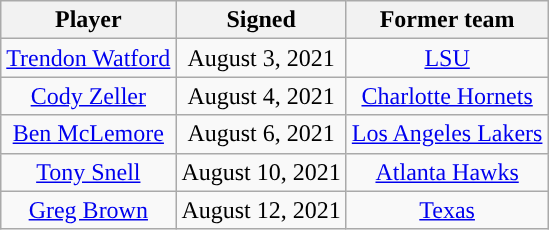<table class="wikitable sortable sortable" style="text-align: center">
<tr>
<th>Player</th>
<th>Signed</th>
<th>Former team</th>
</tr>
<tr>
<td><a href='#'>Trendon Watford</a></td>
<td>August 3, 2021</td>
<td><a href='#'>LSU</a></td>
</tr>
<tr>
<td><a href='#'>Cody Zeller</a></td>
<td>August 4, 2021</td>
<td><a href='#'>Charlotte Hornets</a></td>
</tr>
<tr>
<td><a href='#'>Ben McLemore</a></td>
<td>August 6, 2021</td>
<td><a href='#'>Los Angeles Lakers</a></td>
</tr>
<tr>
<td><a href='#'>Tony Snell</a></td>
<td>August 10, 2021</td>
<td><a href='#'>Atlanta Hawks</a></td>
</tr>
<tr>
<td><a href='#'>Greg Brown</a></td>
<td>August 12, 2021</td>
<td><a href='#'>Texas</a></td>
</tr>
</table>
